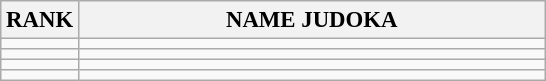<table class="wikitable" style="font-size:95%;">
<tr>
<th>RANK</th>
<th align="left" style="width: 20em">NAME JUDOKA</th>
</tr>
<tr>
<td align="center"></td>
<td></td>
</tr>
<tr>
<td align="center"></td>
<td></td>
</tr>
<tr>
<td align="center"></td>
<td></td>
</tr>
<tr>
<td align="center"></td>
<td></td>
</tr>
</table>
